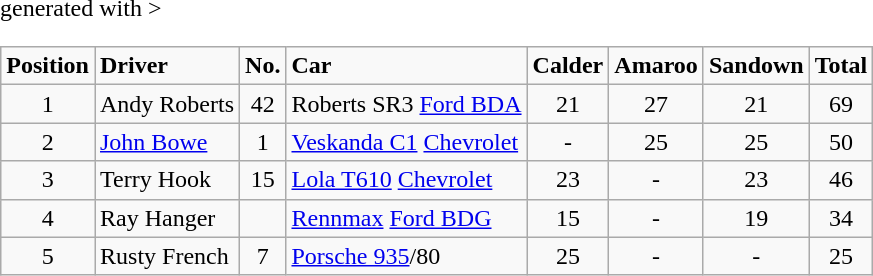<table class="wikitable" <hiddentext>generated with >
<tr style="font-weight:bold">
<td height="14" align="center">Position</td>
<td>Driver</td>
<td align="center">No.</td>
<td>Car</td>
<td align="center">Calder</td>
<td align="center">Amaroo</td>
<td align="center">Sandown</td>
<td align="center">Total</td>
</tr>
<tr>
<td height="14" align="center">1</td>
<td>Andy Roberts</td>
<td align="center">42</td>
<td>Roberts SR3 <a href='#'>Ford BDA</a></td>
<td align="center">21</td>
<td align="center">27</td>
<td align="center">21</td>
<td align="center">69</td>
</tr>
<tr>
<td height="14" align="center">2</td>
<td><a href='#'>John Bowe</a></td>
<td align="center">1</td>
<td><a href='#'>Veskanda C1</a> <a href='#'>Chevrolet</a></td>
<td align="center">-</td>
<td align="center">25</td>
<td align="center">25</td>
<td align="center">50</td>
</tr>
<tr>
<td height="14" align="center">3</td>
<td>Terry Hook</td>
<td align="center">15</td>
<td><a href='#'>Lola T610</a> <a href='#'>Chevrolet</a></td>
<td align="center">23</td>
<td align="center">-</td>
<td align="center">23</td>
<td align="center">46</td>
</tr>
<tr>
<td height="14" align="center">4</td>
<td>Ray Hanger</td>
<td align="center"> </td>
<td><a href='#'>Rennmax</a> <a href='#'>Ford BDG</a></td>
<td align="center">15</td>
<td align="center">-</td>
<td align="center">19</td>
<td align="center">34</td>
</tr>
<tr>
<td height="14" align="center">5</td>
<td>Rusty French</td>
<td align="center">7</td>
<td><a href='#'>Porsche 935</a>/80</td>
<td align="center">25</td>
<td align="center">-</td>
<td align="center">-</td>
<td align="center">25</td>
</tr>
</table>
